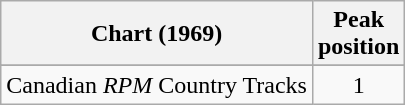<table class="wikitable sortable">
<tr>
<th align="left">Chart (1969)</th>
<th align="center">Peak<br>position</th>
</tr>
<tr>
</tr>
<tr>
<td align="left">Canadian <em>RPM</em> Country Tracks</td>
<td align="center">1</td>
</tr>
</table>
